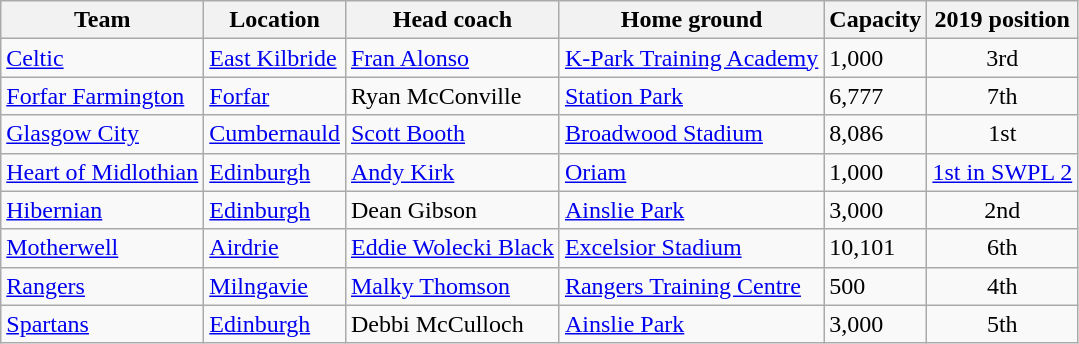<table class="wikitable sortable">
<tr>
<th>Team</th>
<th>Location</th>
<th>Head coach</th>
<th>Home ground</th>
<th>Capacity</th>
<th data-sort-type="number">2019 position</th>
</tr>
<tr>
<td><a href='#'>Celtic</a></td>
<td><a href='#'>East Kilbride</a></td>
<td> <a href='#'>Fran Alonso</a></td>
<td><a href='#'>K-Park Training Academy</a></td>
<td>1,000</td>
<td align=center>3rd</td>
</tr>
<tr>
<td><a href='#'>Forfar Farmington</a></td>
<td><a href='#'>Forfar</a></td>
<td> Ryan McConville</td>
<td><a href='#'>Station Park</a></td>
<td>6,777</td>
<td align=center>7th</td>
</tr>
<tr>
<td><a href='#'>Glasgow City</a></td>
<td><a href='#'>Cumbernauld</a></td>
<td> <a href='#'>Scott Booth</a></td>
<td><a href='#'>Broadwood Stadium</a></td>
<td>8,086</td>
<td align="center">1st</td>
</tr>
<tr>
<td><a href='#'>Heart of Midlothian</a></td>
<td><a href='#'>Edinburgh</a></td>
<td> <a href='#'>Andy Kirk</a></td>
<td><a href='#'>Oriam</a></td>
<td>1,000</td>
<td align=center><a href='#'>1st in SWPL 2</a></td>
</tr>
<tr>
<td><a href='#'>Hibernian</a></td>
<td><a href='#'>Edinburgh</a></td>
<td> Dean Gibson</td>
<td><a href='#'>Ainslie Park</a></td>
<td>3,000</td>
<td align=center>2nd</td>
</tr>
<tr>
<td><a href='#'>Motherwell</a></td>
<td><a href='#'>Airdrie</a></td>
<td> <a href='#'>Eddie Wolecki Black</a></td>
<td><a href='#'>Excelsior Stadium</a></td>
<td>10,101</td>
<td align=center>6th</td>
</tr>
<tr>
<td><a href='#'>Rangers</a></td>
<td><a href='#'>Milngavie</a></td>
<td> <a href='#'>Malky Thomson</a></td>
<td><a href='#'>Rangers Training Centre</a></td>
<td>500</td>
<td align=center>4th</td>
</tr>
<tr>
<td><a href='#'>Spartans</a></td>
<td><a href='#'>Edinburgh</a></td>
<td> Debbi McCulloch</td>
<td><a href='#'>Ainslie Park</a></td>
<td>3,000</td>
<td align=center>5th</td>
</tr>
</table>
